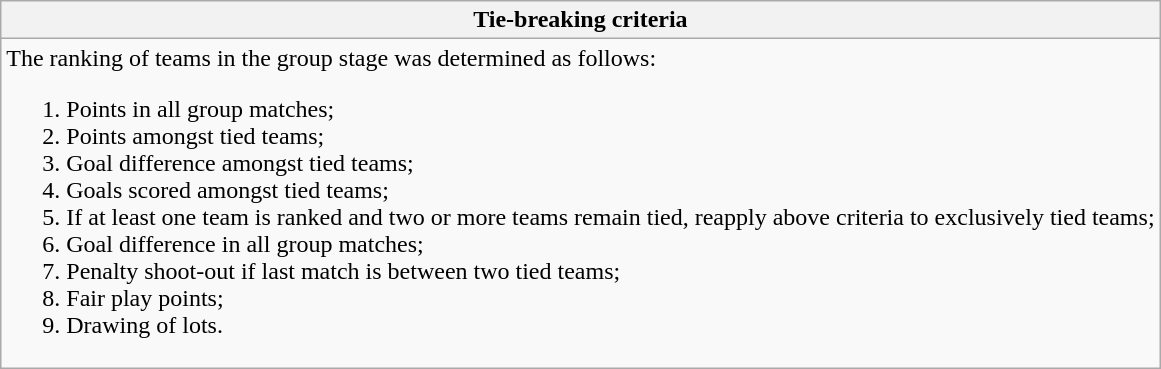<table class="wikitable collapsible collapsed">
<tr>
<th> Tie-breaking criteria</th>
</tr>
<tr>
<td>The ranking of teams in the group stage was determined as follows:<br><ol><li>Points in all group matches;</li><li>Points amongst tied teams;</li><li>Goal difference amongst tied teams;</li><li>Goals scored amongst tied teams;</li><li>If at least one team is ranked and two or more teams remain tied, reapply above criteria to exclusively tied teams;</li><li>Goal difference in all group matches;</li><li>Penalty shoot-out if last match is between two tied teams;</li><li>Fair play points;</li><li>Drawing of lots.</li></ol></td>
</tr>
</table>
